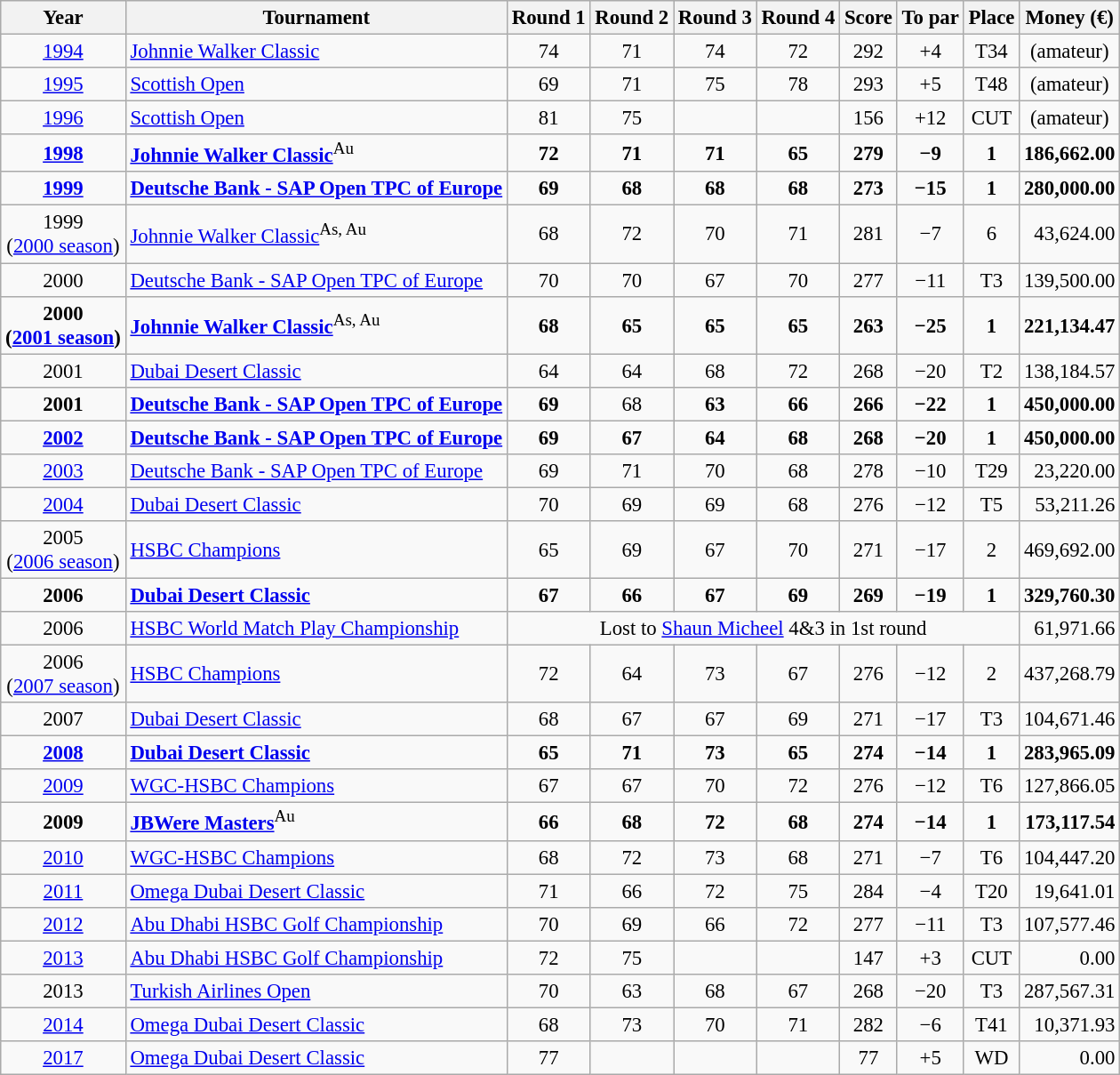<table class="wikitable" style="text-align:center; font-size:95%">
<tr>
<th>Year</th>
<th>Tournament</th>
<th>Round 1</th>
<th>Round 2</th>
<th>Round 3</th>
<th>Round 4</th>
<th>Score</th>
<th>To par</th>
<th>Place</th>
<th>Money (€)</th>
</tr>
<tr>
<td><a href='#'>1994</a></td>
<td align=left><a href='#'>Johnnie Walker Classic</a></td>
<td>74</td>
<td>71</td>
<td>74</td>
<td>72</td>
<td>292</td>
<td>+4</td>
<td>T34</td>
<td>(amateur)</td>
</tr>
<tr>
<td><a href='#'>1995</a></td>
<td align=left><a href='#'>Scottish Open</a></td>
<td>69</td>
<td>71</td>
<td>75</td>
<td>78</td>
<td>293</td>
<td>+5</td>
<td>T48</td>
<td>(amateur)</td>
</tr>
<tr>
<td><a href='#'>1996</a></td>
<td align=left><a href='#'>Scottish Open</a></td>
<td>81</td>
<td>75</td>
<td></td>
<td></td>
<td>156</td>
<td>+12</td>
<td>CUT</td>
<td>(amateur)</td>
</tr>
<tr>
<td><strong><a href='#'>1998</a></strong></td>
<td align=left><strong><a href='#'>Johnnie Walker Classic</a></strong><sup>Au</sup></td>
<td><strong>72</strong></td>
<td><strong>71</strong></td>
<td><strong>71</strong></td>
<td><strong>65</strong></td>
<td><strong>279</strong></td>
<td><strong>−9</strong></td>
<td><strong>1</strong></td>
<td align="right"><strong>186,662.00</strong></td>
</tr>
<tr>
<td><strong><a href='#'>1999</a></strong></td>
<td align=left><strong><a href='#'>Deutsche Bank - SAP Open TPC of Europe</a></strong></td>
<td><strong>69</strong></td>
<td><strong>68</strong></td>
<td><strong>68</strong></td>
<td><strong>68</strong></td>
<td><strong>273</strong></td>
<td><strong>−15</strong></td>
<td><strong>1</strong></td>
<td align="right"><strong>280,000.00</strong></td>
</tr>
<tr>
<td>1999<br>(<a href='#'>2000 season</a>)</td>
<td align=left><a href='#'>Johnnie Walker Classic</a><sup>As, Au</sup></td>
<td>68</td>
<td>72</td>
<td>70</td>
<td>71</td>
<td>281</td>
<td>−7</td>
<td>6</td>
<td align="right">43,624.00</td>
</tr>
<tr>
<td>2000</td>
<td align=left><a href='#'>Deutsche Bank - SAP Open TPC of Europe</a></td>
<td>70</td>
<td>70</td>
<td>67</td>
<td>70</td>
<td>277</td>
<td>−11</td>
<td>T3</td>
<td align="right">139,500.00</td>
</tr>
<tr>
<td><strong>2000</strong><br><strong>(<a href='#'>2001 season</a>)</strong></td>
<td align=left><strong><a href='#'>Johnnie Walker Classic</a></strong><sup>As, Au</sup></td>
<td><strong>68</strong></td>
<td><strong>65</strong></td>
<td><strong>65</strong></td>
<td><strong>65</strong></td>
<td><strong>263</strong></td>
<td><strong>−25</strong></td>
<td><strong>1</strong></td>
<td align="right"><strong>221,134.47</strong></td>
</tr>
<tr>
<td>2001</td>
<td align=left><a href='#'>Dubai Desert Classic</a></td>
<td>64</td>
<td>64</td>
<td>68</td>
<td>72</td>
<td>268</td>
<td>−20</td>
<td>T2</td>
<td align="right">138,184.57</td>
</tr>
<tr>
<td><strong>2001</strong></td>
<td align=left><strong><a href='#'>Deutsche Bank - SAP Open TPC of Europe</a></strong></td>
<td><strong>69</strong></td>
<td>68</td>
<td><strong>63</strong></td>
<td><strong>66</strong></td>
<td><strong>266</strong></td>
<td><strong>−22</strong></td>
<td><strong>1</strong></td>
<td align="right"><strong>450,000.00</strong></td>
</tr>
<tr>
<td><strong><a href='#'>2002</a></strong></td>
<td align=left><strong><a href='#'>Deutsche Bank - SAP Open TPC of Europe</a></strong></td>
<td><strong>69</strong></td>
<td><strong>67</strong></td>
<td><strong>64</strong></td>
<td><strong>68</strong></td>
<td><strong>268</strong></td>
<td><strong>−20</strong></td>
<td><strong>1</strong></td>
<td align="right"><strong>450,000.00</strong></td>
</tr>
<tr>
<td><a href='#'>2003</a></td>
<td align=left><a href='#'>Deutsche Bank - SAP Open TPC of Europe</a></td>
<td>69</td>
<td>71</td>
<td>70</td>
<td>68</td>
<td>278</td>
<td>−10</td>
<td>T29</td>
<td align="right">23,220.00</td>
</tr>
<tr>
<td><a href='#'>2004</a></td>
<td align=left><a href='#'>Dubai Desert Classic</a></td>
<td>70</td>
<td>69</td>
<td>69</td>
<td>68</td>
<td>276</td>
<td>−12</td>
<td>T5</td>
<td align="right">53,211.26</td>
</tr>
<tr>
<td>2005<br>(<a href='#'>2006 season</a>)</td>
<td align=left><a href='#'>HSBC Champions</a></td>
<td>65</td>
<td>69</td>
<td>67</td>
<td>70</td>
<td>271</td>
<td>−17</td>
<td>2</td>
<td align="right">469,692.00</td>
</tr>
<tr>
<td><strong>2006</strong></td>
<td align=left><strong><a href='#'>Dubai Desert Classic</a></strong></td>
<td><strong>67</strong></td>
<td><strong>66</strong></td>
<td><strong>67</strong></td>
<td><strong>69</strong></td>
<td><strong>269</strong></td>
<td><strong>−19</strong></td>
<td><strong>1</strong></td>
<td align="right"><strong>329,760.30</strong></td>
</tr>
<tr>
<td>2006</td>
<td align=left><a href='#'>HSBC World Match Play Championship</a></td>
<td colspan="7">Lost to <a href='#'>Shaun Micheel</a> 4&3 in 1st round</td>
<td align="right">61,971.66</td>
</tr>
<tr>
<td>2006<br>(<a href='#'>2007 season</a>)</td>
<td align=left><a href='#'>HSBC Champions</a></td>
<td>72</td>
<td>64</td>
<td>73</td>
<td>67</td>
<td>276</td>
<td>−12</td>
<td>2</td>
<td align="right">437,268.79</td>
</tr>
<tr>
<td>2007</td>
<td align=left><a href='#'>Dubai Desert Classic</a></td>
<td>68</td>
<td>67</td>
<td>67</td>
<td>69</td>
<td>271</td>
<td>−17</td>
<td>T3</td>
<td align="right">104,671.46</td>
</tr>
<tr>
<td><strong><a href='#'>2008</a></strong></td>
<td align=left><strong><a href='#'>Dubai Desert Classic</a></strong></td>
<td><strong>65</strong></td>
<td><strong>71</strong></td>
<td><strong>73</strong></td>
<td><strong>65</strong></td>
<td><strong>274</strong></td>
<td><strong>−14</strong></td>
<td><strong>1</strong></td>
<td align="right"><strong>283,965.09</strong></td>
</tr>
<tr>
<td><a href='#'>2009</a></td>
<td align=left><a href='#'>WGC-HSBC Champions</a></td>
<td>67</td>
<td>67</td>
<td>70</td>
<td>72</td>
<td>276</td>
<td>−12</td>
<td>T6</td>
<td align="right">127,866.05</td>
</tr>
<tr>
<td><strong>2009</strong></td>
<td align=left><strong><a href='#'>JBWere Masters</a></strong><sup>Au</sup></td>
<td><strong>66</strong></td>
<td><strong>68</strong></td>
<td><strong>72</strong></td>
<td><strong>68</strong></td>
<td><strong>274</strong></td>
<td><strong>−14</strong></td>
<td><strong>1</strong></td>
<td align="right"><strong>173,117.54</strong></td>
</tr>
<tr>
<td><a href='#'>2010</a></td>
<td align=left><a href='#'>WGC-HSBC Champions</a></td>
<td>68</td>
<td>72</td>
<td>73</td>
<td>68</td>
<td>271</td>
<td>−7</td>
<td>T6</td>
<td align="right">104,447.20</td>
</tr>
<tr>
<td><a href='#'>2011</a></td>
<td align=left><a href='#'>Omega Dubai Desert Classic</a></td>
<td>71</td>
<td>66</td>
<td>72</td>
<td>75</td>
<td>284</td>
<td>−4</td>
<td>T20</td>
<td align="right">19,641.01</td>
</tr>
<tr>
<td><a href='#'>2012</a></td>
<td align=left><a href='#'>Abu Dhabi HSBC Golf Championship</a></td>
<td>70</td>
<td>69</td>
<td>66</td>
<td>72</td>
<td>277</td>
<td>−11</td>
<td>T3</td>
<td align="right">107,577.46</td>
</tr>
<tr>
<td><a href='#'>2013</a></td>
<td align=left><a href='#'>Abu Dhabi HSBC Golf Championship</a></td>
<td>72</td>
<td>75</td>
<td></td>
<td></td>
<td>147</td>
<td>+3</td>
<td>CUT</td>
<td align="right">0.00</td>
</tr>
<tr>
<td>2013</td>
<td align=left><a href='#'>Turkish Airlines Open</a></td>
<td>70</td>
<td>63</td>
<td>68</td>
<td>67</td>
<td>268</td>
<td>−20</td>
<td>T3</td>
<td align="right">287,567.31</td>
</tr>
<tr>
<td><a href='#'>2014</a></td>
<td align=left><a href='#'>Omega Dubai Desert Classic</a></td>
<td>68</td>
<td>73</td>
<td>70</td>
<td>71</td>
<td>282</td>
<td>−6</td>
<td>T41</td>
<td align="right">10,371.93</td>
</tr>
<tr>
<td><a href='#'>2017</a></td>
<td align=left><a href='#'>Omega Dubai Desert Classic</a></td>
<td>77</td>
<td></td>
<td></td>
<td></td>
<td>77</td>
<td>+5</td>
<td>WD</td>
<td align="right">0.00</td>
</tr>
</table>
